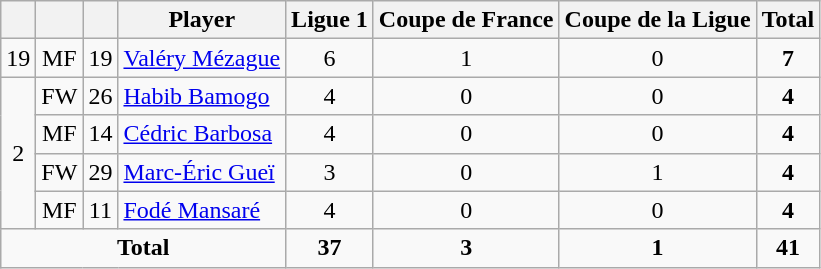<table class="wikitable sortable" style="text-align:center">
<tr>
<th></th>
<th></th>
<th></th>
<th>Player</th>
<th>Ligue 1</th>
<th>Coupe de France</th>
<th>Coupe de la Ligue</th>
<th><strong>Total</strong></th>
</tr>
<tr>
<td>19</td>
<td>MF</td>
<td>19</td>
<td style="text-align:left;"> <a href='#'>Valéry Mézague</a></td>
<td>6</td>
<td>1</td>
<td>0</td>
<td><strong>7</strong></td>
</tr>
<tr>
<td rowspan=4>2</td>
<td>FW</td>
<td>26</td>
<td style="text-align:left;"> <a href='#'>Habib Bamogo</a></td>
<td>4</td>
<td>0</td>
<td>0</td>
<td><strong>4</strong></td>
</tr>
<tr>
<td>MF</td>
<td>14</td>
<td style="text-align:left;"> <a href='#'>Cédric Barbosa</a></td>
<td>4</td>
<td>0</td>
<td>0</td>
<td><strong>4</strong></td>
</tr>
<tr>
<td>FW</td>
<td>29</td>
<td style="text-align:left;"> <a href='#'>Marc-Éric Gueï</a></td>
<td>3</td>
<td>0</td>
<td>1</td>
<td><strong>4</strong></td>
</tr>
<tr>
<td>MF</td>
<td>11</td>
<td style="text-align:left;"> <a href='#'>Fodé Mansaré</a></td>
<td>4</td>
<td>0</td>
<td>0</td>
<td><strong>4</strong></td>
</tr>
<tr class="sortbottom">
<td colspan="4"><strong>Total</strong></td>
<td><strong>37</strong></td>
<td><strong>3</strong></td>
<td><strong>1</strong></td>
<td><strong>41</strong></td>
</tr>
</table>
